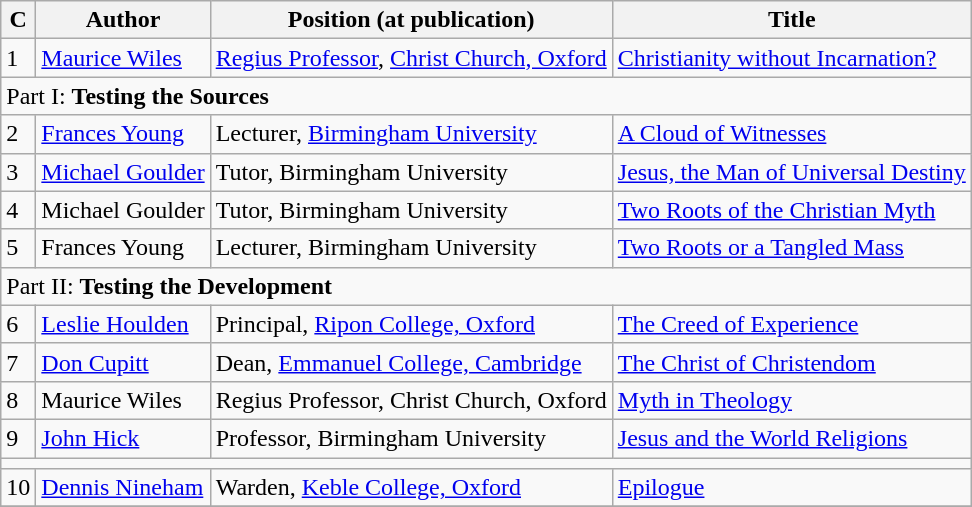<table class="wikitable">
<tr>
<th>C</th>
<th>Author</th>
<th>Position (at publication)</th>
<th>Title</th>
</tr>
<tr>
<td>1</td>
<td><a href='#'>Maurice Wiles</a></td>
<td><a href='#'>Regius Professor</a>, <a href='#'>Christ Church, Oxford</a></td>
<td><a href='#'>Christianity without Incarnation?</a></td>
</tr>
<tr>
<td colspan=4>Part I: <strong>Testing the Sources</strong></td>
</tr>
<tr>
<td>2</td>
<td><a href='#'>Frances Young</a></td>
<td>Lecturer, <a href='#'>Birmingham University</a></td>
<td><a href='#'>A Cloud of Witnesses</a></td>
</tr>
<tr>
<td>3</td>
<td><a href='#'>Michael Goulder</a></td>
<td>Tutor, Birmingham University</td>
<td><a href='#'>Jesus, the Man of Universal Destiny</a></td>
</tr>
<tr>
<td>4</td>
<td>Michael Goulder</td>
<td>Tutor, Birmingham University</td>
<td><a href='#'>Two Roots of the Christian Myth</a></td>
</tr>
<tr>
<td>5</td>
<td>Frances Young</td>
<td>Lecturer, Birmingham University</td>
<td><a href='#'>Two Roots or a Tangled Mass</a></td>
</tr>
<tr>
<td colspan=4>Part II: <strong>Testing the Development</strong></td>
</tr>
<tr>
<td>6</td>
<td><a href='#'>Leslie Houlden</a></td>
<td>Principal, <a href='#'>Ripon College, Oxford</a></td>
<td><a href='#'>The Creed of Experience</a></td>
</tr>
<tr>
<td>7</td>
<td><a href='#'>Don Cupitt</a></td>
<td>Dean, <a href='#'>Emmanuel College, Cambridge</a></td>
<td><a href='#'>The Christ of Christendom</a></td>
</tr>
<tr>
<td>8</td>
<td>Maurice Wiles</td>
<td>Regius Professor, Christ Church, Oxford</td>
<td><a href='#'>Myth in Theology</a></td>
</tr>
<tr>
<td>9</td>
<td><a href='#'>John Hick</a></td>
<td>Professor, Birmingham University</td>
<td><a href='#'>Jesus and the World Religions</a></td>
</tr>
<tr>
<td colspan=4></td>
</tr>
<tr>
<td>10</td>
<td><a href='#'>Dennis Nineham</a></td>
<td>Warden, <a href='#'>Keble College, Oxford</a></td>
<td><a href='#'>Epilogue</a></td>
</tr>
<tr>
</tr>
</table>
